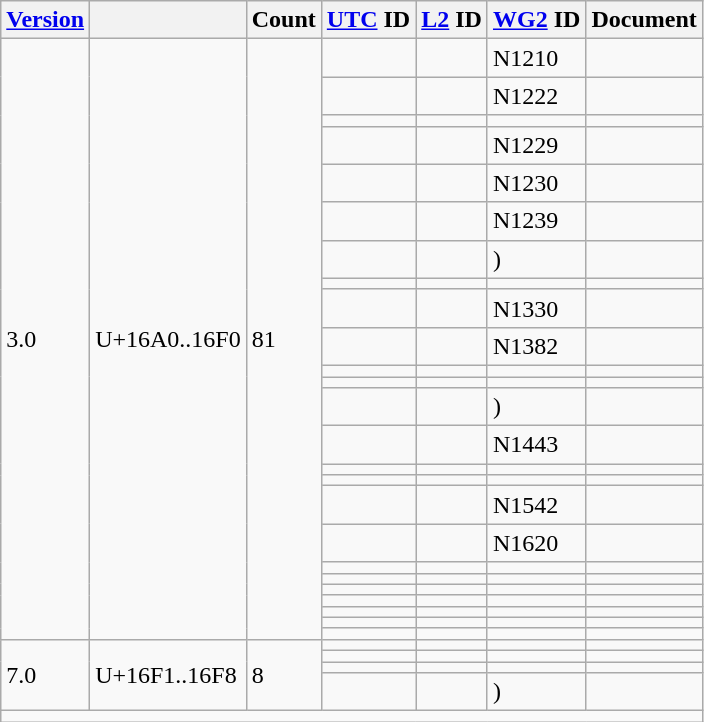<table class="wikitable collapsible sticky-header">
<tr>
<th><a href='#'>Version</a></th>
<th></th>
<th>Count</th>
<th><a href='#'>UTC</a> ID</th>
<th><a href='#'>L2</a> ID</th>
<th><a href='#'>WG2</a> ID</th>
<th>Document</th>
</tr>
<tr>
<td rowspan="25">3.0</td>
<td rowspan="25">U+16A0..16F0</td>
<td rowspan="25">81</td>
<td></td>
<td></td>
<td>N1210</td>
<td></td>
</tr>
<tr>
<td></td>
<td></td>
<td>N1222</td>
<td></td>
</tr>
<tr>
<td></td>
<td></td>
<td></td>
<td></td>
</tr>
<tr>
<td></td>
<td></td>
<td>N1229</td>
<td></td>
</tr>
<tr>
<td></td>
<td></td>
<td>N1230</td>
<td></td>
</tr>
<tr>
<td></td>
<td></td>
<td>N1239</td>
<td></td>
</tr>
<tr>
<td></td>
<td></td>
<td> )</td>
<td></td>
</tr>
<tr>
<td></td>
<td></td>
<td></td>
<td></td>
</tr>
<tr>
<td></td>
<td></td>
<td>N1330</td>
<td></td>
</tr>
<tr>
<td></td>
<td></td>
<td>N1382</td>
<td></td>
</tr>
<tr>
<td></td>
<td></td>
<td></td>
<td></td>
</tr>
<tr>
<td></td>
<td></td>
<td></td>
<td></td>
</tr>
<tr>
<td></td>
<td></td>
<td> )</td>
<td></td>
</tr>
<tr>
<td></td>
<td></td>
<td>N1443</td>
<td></td>
</tr>
<tr>
<td></td>
<td></td>
<td></td>
<td></td>
</tr>
<tr>
<td></td>
<td></td>
<td></td>
<td></td>
</tr>
<tr>
<td></td>
<td></td>
<td>N1542</td>
<td></td>
</tr>
<tr>
<td></td>
<td></td>
<td>N1620</td>
<td></td>
</tr>
<tr>
<td></td>
<td></td>
<td></td>
<td></td>
</tr>
<tr>
<td></td>
<td></td>
<td></td>
<td></td>
</tr>
<tr>
<td></td>
<td></td>
<td></td>
<td></td>
</tr>
<tr>
<td></td>
<td></td>
<td></td>
<td></td>
</tr>
<tr>
<td></td>
<td></td>
<td></td>
<td></td>
</tr>
<tr>
<td></td>
<td></td>
<td></td>
<td></td>
</tr>
<tr>
<td></td>
<td></td>
<td></td>
<td></td>
</tr>
<tr>
<td rowspan="4">7.0</td>
<td rowspan="4">U+16F1..16F8</td>
<td rowspan="4">8</td>
<td></td>
<td></td>
<td></td>
<td></td>
</tr>
<tr>
<td></td>
<td></td>
<td></td>
<td></td>
</tr>
<tr>
<td></td>
<td></td>
<td></td>
<td></td>
</tr>
<tr>
<td></td>
<td></td>
<td> )</td>
<td></td>
</tr>
<tr class="sortbottom">
<td colspan="7"></td>
</tr>
</table>
